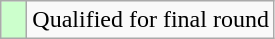<table class="wikitable">
<tr>
<td style="width:10px; background:#cfc"></td>
<td>Qualified for final round</td>
</tr>
</table>
